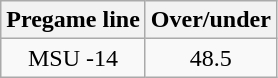<table class="wikitable">
<tr align="center">
<th style=>Pregame line</th>
<th style=>Over/under</th>
</tr>
<tr align="center">
<td>MSU -14</td>
<td>48.5</td>
</tr>
</table>
